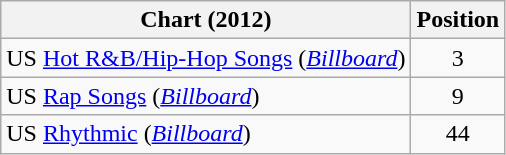<table class="wikitable sortable">
<tr>
<th scope="col">Chart (2012)</th>
<th scope="col">Position</th>
</tr>
<tr>
<td>US <a href='#'>Hot R&B/Hip-Hop Songs</a> (<em><a href='#'>Billboard</a></em>)</td>
<td style="text-align:center;">3</td>
</tr>
<tr>
<td>US <a href='#'>Rap Songs</a> (<em><a href='#'>Billboard</a></em>)</td>
<td style="text-align:center;">9</td>
</tr>
<tr>
<td>US <a href='#'>Rhythmic</a> (<em><a href='#'>Billboard</a></em>)</td>
<td style="text-align:center;">44</td>
</tr>
</table>
